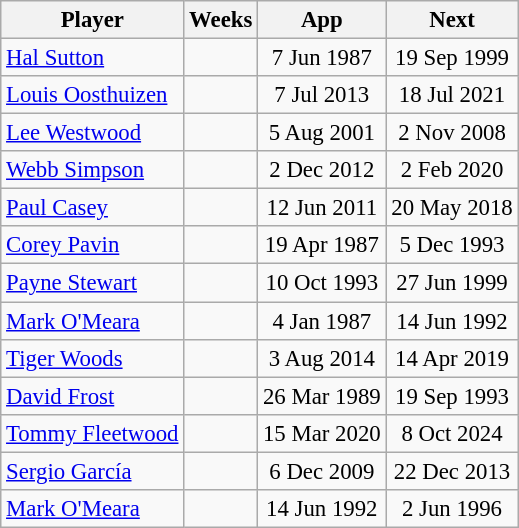<table class="sortable wikitable" style="text-align:center;font-size:95%">
<tr>
<th>Player</th>
<th>Weeks</th>
<th data-sort-type=date>App</th>
<th data-sort-type=date>Next</th>
</tr>
<tr>
<td align=left> <a href='#'>Hal Sutton</a></td>
<td></td>
<td>7 Jun 1987</td>
<td>19 Sep 1999</td>
</tr>
<tr>
<td align=left> <a href='#'>Louis Oosthuizen</a></td>
<td></td>
<td>7 Jul 2013</td>
<td>18 Jul 2021</td>
</tr>
<tr>
<td align=left> <a href='#'>Lee Westwood</a></td>
<td></td>
<td>5 Aug 2001</td>
<td>2 Nov 2008</td>
</tr>
<tr>
<td align=left> <a href='#'>Webb Simpson</a></td>
<td></td>
<td>2 Dec 2012</td>
<td>2 Feb 2020</td>
</tr>
<tr>
<td align=left> <a href='#'>Paul Casey</a></td>
<td></td>
<td>12 Jun 2011</td>
<td>20 May 2018</td>
</tr>
<tr>
<td align=left> <a href='#'>Corey Pavin</a></td>
<td></td>
<td>19 Apr 1987</td>
<td>5 Dec 1993</td>
</tr>
<tr>
<td align=left> <a href='#'>Payne Stewart</a></td>
<td></td>
<td>10 Oct 1993</td>
<td>27 Jun 1999</td>
</tr>
<tr>
<td align=left> <a href='#'>Mark O'Meara</a></td>
<td></td>
<td>4 Jan 1987</td>
<td>14 Jun 1992</td>
</tr>
<tr>
<td align=left> <a href='#'>Tiger Woods</a></td>
<td></td>
<td>3 Aug 2014</td>
<td>14 Apr 2019</td>
</tr>
<tr>
<td align=left> <a href='#'>David Frost</a></td>
<td></td>
<td>26 Mar 1989</td>
<td>19 Sep 1993</td>
</tr>
<tr>
<td align=left> <a href='#'>Tommy Fleetwood</a></td>
<td></td>
<td>15 Mar 2020</td>
<td>8 Oct 2024</td>
</tr>
<tr>
<td align=left> <a href='#'>Sergio García</a></td>
<td></td>
<td>6 Dec 2009</td>
<td>22 Dec 2013</td>
</tr>
<tr>
<td align=left> <a href='#'>Mark O'Meara</a></td>
<td></td>
<td>14 Jun 1992</td>
<td>2 Jun 1996</td>
</tr>
</table>
